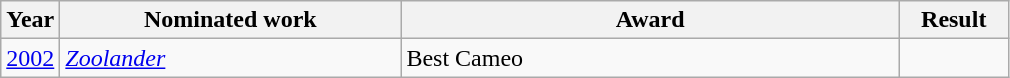<table class="wikitable">
<tr>
<th>Year</th>
<th style="width:220px;">Nominated work</th>
<th style="width:325px;">Award</th>
<th width="65">Result</th>
</tr>
<tr>
<td><a href='#'>2002</a></td>
<td><em><a href='#'>Zoolander</a></em></td>
<td>Best Cameo</td>
<td></td>
</tr>
</table>
